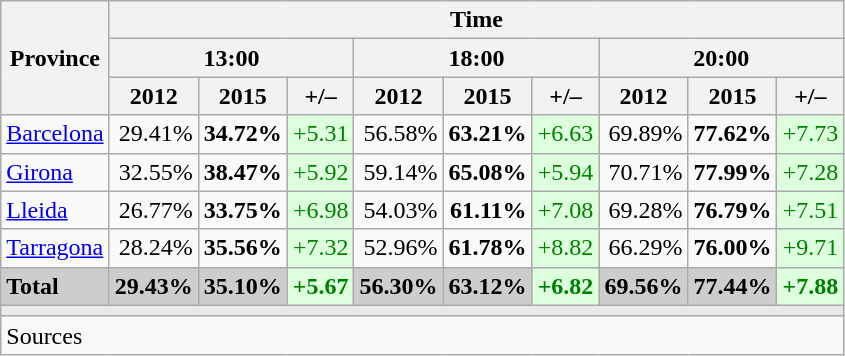<table class="wikitable sortable" style="text-align:right;">
<tr>
<th rowspan="3">Province</th>
<th colspan="9">Time</th>
</tr>
<tr>
<th colspan="3">13:00</th>
<th colspan="3">18:00</th>
<th colspan="3">20:00</th>
</tr>
<tr>
<th>2012</th>
<th>2015</th>
<th>+/–</th>
<th>2012</th>
<th>2015</th>
<th>+/–</th>
<th>2012</th>
<th>2015</th>
<th>+/–</th>
</tr>
<tr>
<td align="left"><a href='#'>Barcelona</a></td>
<td>29.41%</td>
<td><strong>34.72%</strong></td>
<td style="background:#DDFFDD; color:green;">+5.31</td>
<td>56.58%</td>
<td><strong>63.21%</strong></td>
<td style="background:#DDFFDD; color:green;">+6.63</td>
<td>69.89%</td>
<td><strong>77.62%</strong></td>
<td style="background:#DDFFDD; color:green;">+7.73</td>
</tr>
<tr>
<td align="left"><a href='#'>Girona</a></td>
<td>32.55%</td>
<td><strong>38.47%</strong></td>
<td style="background:#DDFFDD; color:green;">+5.92</td>
<td>59.14%</td>
<td><strong>65.08%</strong></td>
<td style="background:#DDFFDD; color:green;">+5.94</td>
<td>70.71%</td>
<td><strong>77.99%</strong></td>
<td style="background:#DDFFDD; color:green;">+7.28</td>
</tr>
<tr>
<td align="left"><a href='#'>Lleida</a></td>
<td>26.77%</td>
<td><strong>33.75%</strong></td>
<td style="background:#DDFFDD; color:green;">+6.98</td>
<td>54.03%</td>
<td><strong>61.11%</strong></td>
<td style="background:#DDFFDD; color:green;">+7.08</td>
<td>69.28%</td>
<td><strong>76.79%</strong></td>
<td style="background:#DDFFDD; color:green;">+7.51</td>
</tr>
<tr>
<td align="left"><a href='#'>Tarragona</a></td>
<td>28.24%</td>
<td><strong>35.56%</strong></td>
<td style="background:#DDFFDD; color:green;">+7.32</td>
<td>52.96%</td>
<td><strong>61.78%</strong></td>
<td style="background:#DDFFDD; color:green;">+8.82</td>
<td>66.29%</td>
<td><strong>76.00%</strong></td>
<td style="background:#DDFFDD; color:green;">+9.71</td>
</tr>
<tr style="background:#CDCDCD;">
<td align="left"><strong>Total</strong></td>
<td><strong>29.43%</strong></td>
<td><strong>35.10%</strong></td>
<td style="background:#DDFFDD; color:green;"><strong>+5.67</strong></td>
<td><strong>56.30%</strong></td>
<td><strong>63.12%</strong></td>
<td style="background:#DDFFDD; color:green;"><strong>+6.82</strong></td>
<td><strong>69.56%</strong></td>
<td><strong>77.44%</strong></td>
<td style="background:#DDFFDD; color:green;"><strong>+7.88</strong></td>
</tr>
<tr>
<td colspan="10" bgcolor="#E9E9E9"></td>
</tr>
<tr>
<td align="left" colspan="10">Sources</td>
</tr>
</table>
